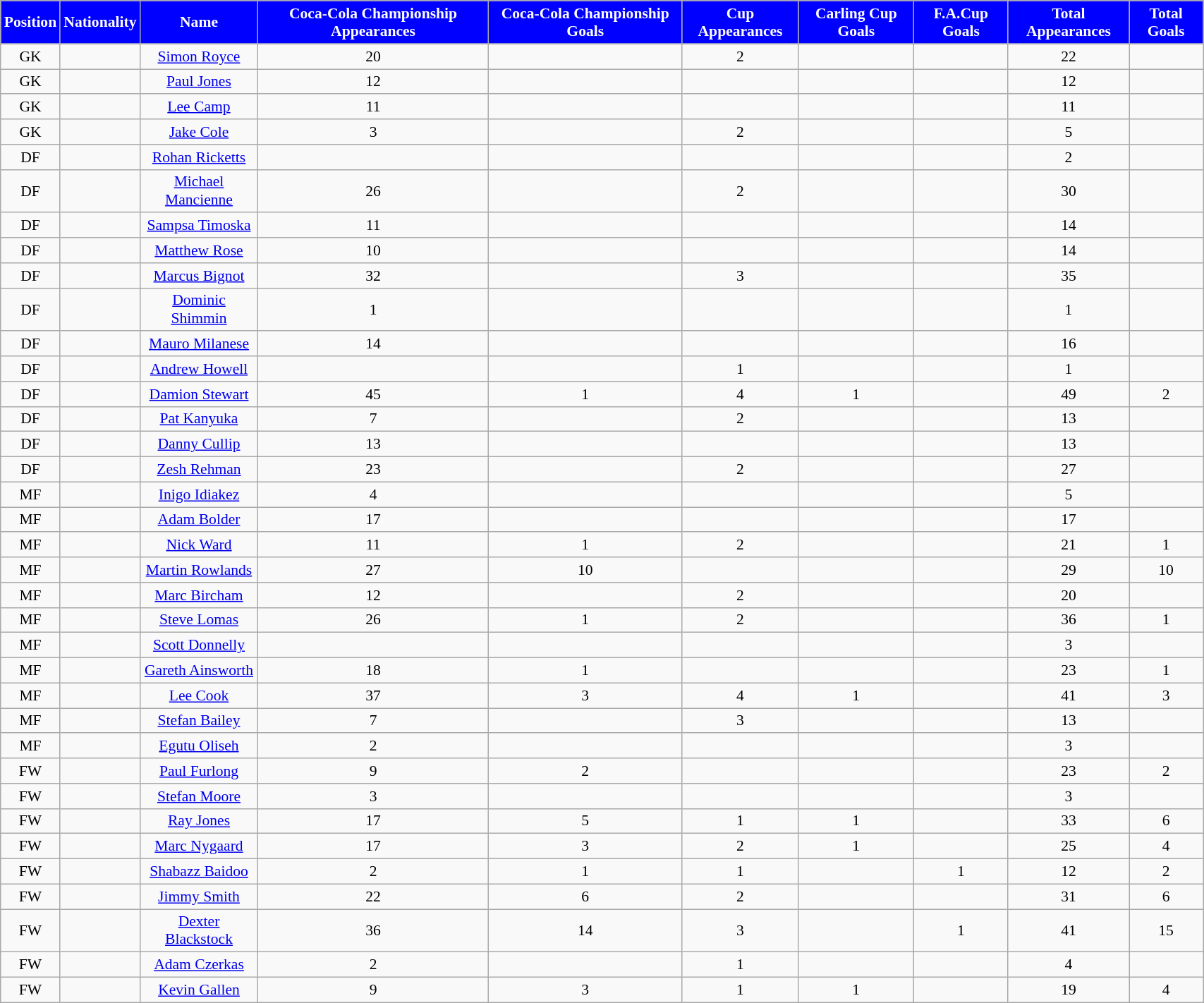<table class="wikitable" style="text-align:center; font-size:90%; width:90%;">
<tr>
<th style="background:#0000FF; color:white; text-align:center;">Position</th>
<th style="background:#0000FF; color:white; text-align:center;">Nationality</th>
<th style="background:#0000FF; color:white; text-align:center;">Name</th>
<th style="background:#0000FF; color:white; text-align:center;">Coca-Cola Championship Appearances</th>
<th style="background:#0000FF; color:white; text-align:center;">Coca-Cola Championship Goals</th>
<th style="background:#0000FF; color:white; text-align:center;">Cup Appearances</th>
<th style="background:#0000FF; color:white; text-align:center;">Carling Cup Goals</th>
<th style="background:#0000FF; color:white; text-align:center;">F.A.Cup Goals</th>
<th style="background:#0000FF; color:white; text-align:center;">Total Appearances</th>
<th style="background:#0000FF; color:white; text-align:center;">Total Goals</th>
</tr>
<tr>
<td>GK</td>
<td></td>
<td><a href='#'>Simon Royce</a></td>
<td>20</td>
<td></td>
<td>2</td>
<td></td>
<td></td>
<td>22</td>
<td></td>
</tr>
<tr>
<td>GK</td>
<td></td>
<td><a href='#'>Paul Jones</a></td>
<td>12</td>
<td></td>
<td></td>
<td></td>
<td></td>
<td>12</td>
<td></td>
</tr>
<tr>
<td>GK</td>
<td></td>
<td><a href='#'>Lee Camp</a></td>
<td>11</td>
<td></td>
<td></td>
<td></td>
<td></td>
<td>11</td>
<td></td>
</tr>
<tr>
<td>GK</td>
<td></td>
<td><a href='#'>Jake Cole</a></td>
<td>3</td>
<td></td>
<td>2</td>
<td></td>
<td></td>
<td>5</td>
<td></td>
</tr>
<tr>
<td>DF</td>
<td></td>
<td><a href='#'>Rohan Ricketts</a></td>
<td></td>
<td></td>
<td></td>
<td></td>
<td></td>
<td>2</td>
<td></td>
</tr>
<tr>
<td>DF</td>
<td></td>
<td><a href='#'>Michael Mancienne</a></td>
<td>26</td>
<td></td>
<td>2</td>
<td></td>
<td></td>
<td>30</td>
<td></td>
</tr>
<tr>
<td>DF</td>
<td></td>
<td><a href='#'>Sampsa Timoska</a></td>
<td>11</td>
<td></td>
<td></td>
<td></td>
<td></td>
<td>14</td>
<td></td>
</tr>
<tr>
<td>DF</td>
<td></td>
<td><a href='#'>Matthew Rose</a></td>
<td>10</td>
<td></td>
<td></td>
<td></td>
<td></td>
<td>14</td>
<td></td>
</tr>
<tr>
<td>DF</td>
<td></td>
<td><a href='#'>Marcus Bignot</a></td>
<td>32</td>
<td></td>
<td>3</td>
<td></td>
<td></td>
<td>35</td>
<td></td>
</tr>
<tr>
<td>DF</td>
<td></td>
<td><a href='#'>Dominic Shimmin</a></td>
<td>1</td>
<td></td>
<td></td>
<td></td>
<td></td>
<td>1</td>
<td></td>
</tr>
<tr>
<td>DF</td>
<td></td>
<td><a href='#'>Mauro Milanese</a></td>
<td>14</td>
<td></td>
<td></td>
<td></td>
<td></td>
<td>16</td>
<td></td>
</tr>
<tr>
<td>DF</td>
<td></td>
<td><a href='#'>Andrew Howell</a></td>
<td></td>
<td></td>
<td>1</td>
<td></td>
<td></td>
<td>1</td>
<td></td>
</tr>
<tr>
<td>DF</td>
<td></td>
<td><a href='#'>Damion Stewart</a></td>
<td>45</td>
<td>1</td>
<td>4</td>
<td>1</td>
<td></td>
<td>49</td>
<td>2</td>
</tr>
<tr>
<td>DF</td>
<td></td>
<td><a href='#'>Pat Kanyuka</a></td>
<td>7</td>
<td></td>
<td>2</td>
<td></td>
<td></td>
<td>13</td>
<td></td>
</tr>
<tr>
<td>DF</td>
<td></td>
<td><a href='#'>Danny Cullip</a></td>
<td>13</td>
<td></td>
<td></td>
<td></td>
<td></td>
<td>13</td>
<td></td>
</tr>
<tr>
<td>DF</td>
<td></td>
<td><a href='#'>Zesh Rehman</a></td>
<td>23</td>
<td></td>
<td>2</td>
<td></td>
<td></td>
<td>27</td>
<td></td>
</tr>
<tr>
<td>MF</td>
<td></td>
<td><a href='#'>Inigo Idiakez</a></td>
<td>4</td>
<td></td>
<td></td>
<td></td>
<td></td>
<td>5</td>
<td></td>
</tr>
<tr>
<td>MF</td>
<td></td>
<td><a href='#'>Adam Bolder</a></td>
<td>17</td>
<td></td>
<td></td>
<td></td>
<td></td>
<td>17</td>
<td></td>
</tr>
<tr>
<td>MF</td>
<td></td>
<td><a href='#'>Nick Ward</a></td>
<td>11</td>
<td>1</td>
<td>2</td>
<td></td>
<td></td>
<td>21</td>
<td>1</td>
</tr>
<tr>
<td>MF</td>
<td></td>
<td><a href='#'>Martin Rowlands</a></td>
<td>27</td>
<td>10</td>
<td></td>
<td></td>
<td></td>
<td>29</td>
<td>10</td>
</tr>
<tr>
<td>MF</td>
<td></td>
<td><a href='#'>Marc Bircham</a></td>
<td>12</td>
<td></td>
<td>2</td>
<td></td>
<td></td>
<td>20</td>
<td></td>
</tr>
<tr>
<td>MF</td>
<td></td>
<td><a href='#'>Steve Lomas</a></td>
<td>26</td>
<td>1</td>
<td>2</td>
<td></td>
<td></td>
<td>36</td>
<td>1</td>
</tr>
<tr>
<td>MF</td>
<td></td>
<td><a href='#'>Scott Donnelly</a></td>
<td></td>
<td></td>
<td></td>
<td></td>
<td></td>
<td>3</td>
<td></td>
</tr>
<tr>
<td>MF</td>
<td></td>
<td><a href='#'>Gareth Ainsworth</a></td>
<td>18</td>
<td>1</td>
<td></td>
<td></td>
<td></td>
<td>23</td>
<td>1</td>
</tr>
<tr>
<td>MF</td>
<td></td>
<td><a href='#'>Lee Cook</a></td>
<td>37</td>
<td>3</td>
<td>4</td>
<td>1</td>
<td></td>
<td>41</td>
<td>3</td>
</tr>
<tr>
<td>MF</td>
<td></td>
<td><a href='#'>Stefan Bailey</a></td>
<td>7</td>
<td></td>
<td>3</td>
<td></td>
<td></td>
<td>13</td>
<td></td>
</tr>
<tr>
<td>MF</td>
<td></td>
<td><a href='#'>Egutu Oliseh</a></td>
<td>2</td>
<td></td>
<td></td>
<td></td>
<td></td>
<td>3</td>
<td></td>
</tr>
<tr>
<td>FW</td>
<td></td>
<td><a href='#'>Paul Furlong</a></td>
<td>9</td>
<td>2</td>
<td></td>
<td></td>
<td></td>
<td>23</td>
<td>2</td>
</tr>
<tr>
<td>FW</td>
<td></td>
<td><a href='#'>Stefan Moore</a></td>
<td>3</td>
<td></td>
<td></td>
<td></td>
<td></td>
<td>3</td>
<td></td>
</tr>
<tr>
<td>FW</td>
<td></td>
<td><a href='#'>Ray Jones</a></td>
<td>17</td>
<td>5</td>
<td>1</td>
<td>1</td>
<td></td>
<td>33</td>
<td>6</td>
</tr>
<tr>
<td>FW</td>
<td></td>
<td><a href='#'>Marc Nygaard</a></td>
<td>17</td>
<td>3</td>
<td>2</td>
<td>1</td>
<td></td>
<td>25</td>
<td>4</td>
</tr>
<tr>
<td>FW</td>
<td></td>
<td><a href='#'>Shabazz Baidoo</a></td>
<td>2</td>
<td>1</td>
<td>1</td>
<td></td>
<td>1</td>
<td>12</td>
<td>2</td>
</tr>
<tr>
<td>FW</td>
<td></td>
<td><a href='#'>Jimmy Smith</a></td>
<td>22</td>
<td>6</td>
<td>2</td>
<td></td>
<td></td>
<td>31</td>
<td>6</td>
</tr>
<tr>
<td>FW</td>
<td></td>
<td><a href='#'>Dexter Blackstock</a></td>
<td>36</td>
<td>14</td>
<td>3</td>
<td></td>
<td>1</td>
<td>41</td>
<td>15</td>
</tr>
<tr>
<td>FW</td>
<td></td>
<td><a href='#'>Adam Czerkas</a></td>
<td>2</td>
<td></td>
<td>1</td>
<td></td>
<td></td>
<td>4</td>
<td></td>
</tr>
<tr>
<td>FW</td>
<td></td>
<td><a href='#'>Kevin Gallen</a></td>
<td>9</td>
<td>3</td>
<td>1</td>
<td>1</td>
<td></td>
<td>19</td>
<td>4</td>
</tr>
</table>
